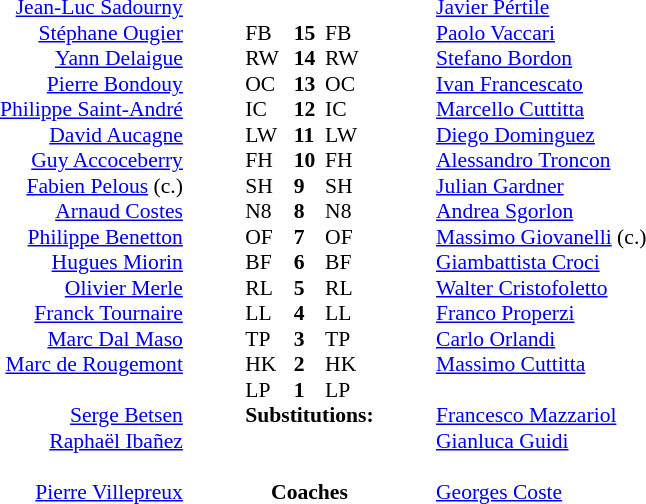<table width="100%" align="center">
<tr>
<td width=15%></td>
<td valign="top" width="24%"><br><table style="font-size: 90%" cellspacing="0" cellpadding="0" align="right">
<tr>
<td align="right"></td>
</tr>
<tr>
<td align="right"><a href='#'>Jean-Luc Sadourny</a></td>
</tr>
<tr>
<td align="right"><a href='#'>Stéphane Ougier</a></td>
</tr>
<tr>
<td align="right"><a href='#'>Yann Delaigue</a></td>
</tr>
<tr>
<td align="right"><a href='#'>Pierre Bondouy</a></td>
</tr>
<tr>
<td align="right"><a href='#'>Philippe Saint-André</a></td>
</tr>
<tr>
<td align="right"><a href='#'>David Aucagne</a></td>
</tr>
<tr>
<td align="right"><a href='#'>Guy Accoceberry</a></td>
</tr>
<tr>
<td align="right"><a href='#'>Fabien Pelous</a> (c.)</td>
</tr>
<tr>
<td align="right"><a href='#'>Arnaud Costes</a></td>
</tr>
<tr>
<td align="right"><a href='#'>Philippe Benetton</a></td>
</tr>
<tr>
<td align="right"><a href='#'>Hugues Miorin</a></td>
</tr>
<tr>
<td align="right"><a href='#'>Olivier Merle</a></td>
</tr>
<tr>
<td align="right"><a href='#'>Franck Tournaire</a></td>
</tr>
<tr>
<td align="right"><a href='#'>Marc Dal Maso</a></td>
</tr>
<tr>
<td align="right"><a href='#'>Marc de Rougemont</a></td>
</tr>
<tr>
<td> </td>
</tr>
<tr>
<td align="right"><a href='#'>Serge Betsen</a></td>
</tr>
<tr>
<td align="right"><a href='#'>Raphaël Ibañez</a></td>
</tr>
<tr>
<td> </td>
</tr>
<tr>
<td align="right"><a href='#'>Pierre Villepreux</a></td>
</tr>
</table>
</td>
<td valign="top" width="13%"><br><table style="font-size: 90%" cellspacing="0" cellpadding="0" align="center">
<tr>
<td> </td>
</tr>
<tr>
<td>FB</td>
<td><strong>15</strong></td>
<td>FB</td>
<td></td>
</tr>
<tr>
<td>RW</td>
<td><strong>14</strong></td>
<td>RW</td>
<td></td>
</tr>
<tr>
<td>OC</td>
<td><strong>13</strong></td>
<td>OC</td>
</tr>
<tr>
<td>IC</td>
<td><strong>12</strong></td>
<td>IC</td>
</tr>
<tr>
<td>LW</td>
<td><strong>11</strong></td>
<td>LW</td>
</tr>
<tr>
<td>FH</td>
<td><strong>10</strong></td>
<td>FH</td>
</tr>
<tr>
<td>SH</td>
<td><strong>9</strong></td>
<td>SH</td>
</tr>
<tr>
<td>N8</td>
<td><strong>8</strong></td>
<td>N8</td>
</tr>
<tr>
<td>OF</td>
<td><strong>7</strong></td>
<td>OF</td>
</tr>
<tr>
<td>BF</td>
<td><strong>6</strong></td>
<td>BF</td>
</tr>
<tr>
<td>RL</td>
<td><strong>5</strong></td>
<td>RL</td>
</tr>
<tr>
<td>LL</td>
<td><strong>4</strong></td>
<td>LL</td>
</tr>
<tr>
<td>TP</td>
<td><strong>3</strong></td>
<td>TP</td>
</tr>
<tr>
<td>HK</td>
<td><strong>2</strong></td>
<td>HK</td>
</tr>
<tr>
<td>LP</td>
<td><strong>1</strong></td>
<td>LP</td>
</tr>
<tr>
<td colspan=3 align="center"><strong>Substitutions:</strong></td>
</tr>
<tr>
<td> </td>
</tr>
<tr>
<td> </td>
</tr>
<tr>
<td colspan=3 align="center"><strong>Coaches</strong></td>
</tr>
<tr>
<td> </td>
</tr>
</table>
</td>
<td valign="top" width="24%"><br><table style="font-size: 90%" cellspacing="0" cellpadding="0" align="left">
<tr>
<td align="left"></td>
</tr>
<tr>
<td><a href='#'>Javier Pértile</a></td>
</tr>
<tr>
<td><a href='#'>Paolo Vaccari</a></td>
</tr>
<tr>
<td><a href='#'>Stefano Bordon</a></td>
</tr>
<tr>
<td><a href='#'>Ivan Francescato</a></td>
</tr>
<tr>
<td><a href='#'>Marcello Cuttitta</a></td>
</tr>
<tr>
<td><a href='#'>Diego Dominguez</a></td>
</tr>
<tr>
<td><a href='#'>Alessandro Troncon</a></td>
</tr>
<tr>
<td><a href='#'>Julian Gardner</a></td>
</tr>
<tr>
<td><a href='#'>Andrea Sgorlon</a></td>
</tr>
<tr>
<td><a href='#'>Massimo Giovanelli</a> (c.)</td>
</tr>
<tr>
<td><a href='#'>Giambattista Croci</a></td>
</tr>
<tr>
<td><a href='#'>Walter Cristofoletto</a></td>
</tr>
<tr>
<td><a href='#'>Franco Properzi</a></td>
</tr>
<tr>
<td><a href='#'>Carlo Orlandi</a></td>
</tr>
<tr>
<td><a href='#'>Massimo Cuttitta</a></td>
</tr>
<tr>
<td> </td>
</tr>
<tr>
<td><a href='#'>Francesco Mazzariol</a></td>
</tr>
<tr>
<td><a href='#'>Gianluca Guidi</a></td>
</tr>
<tr>
<td> </td>
</tr>
<tr>
<td><a href='#'>Georges Coste</a></td>
</tr>
</table>
</td>
<td valign="top" width="24%"></td>
</tr>
</table>
